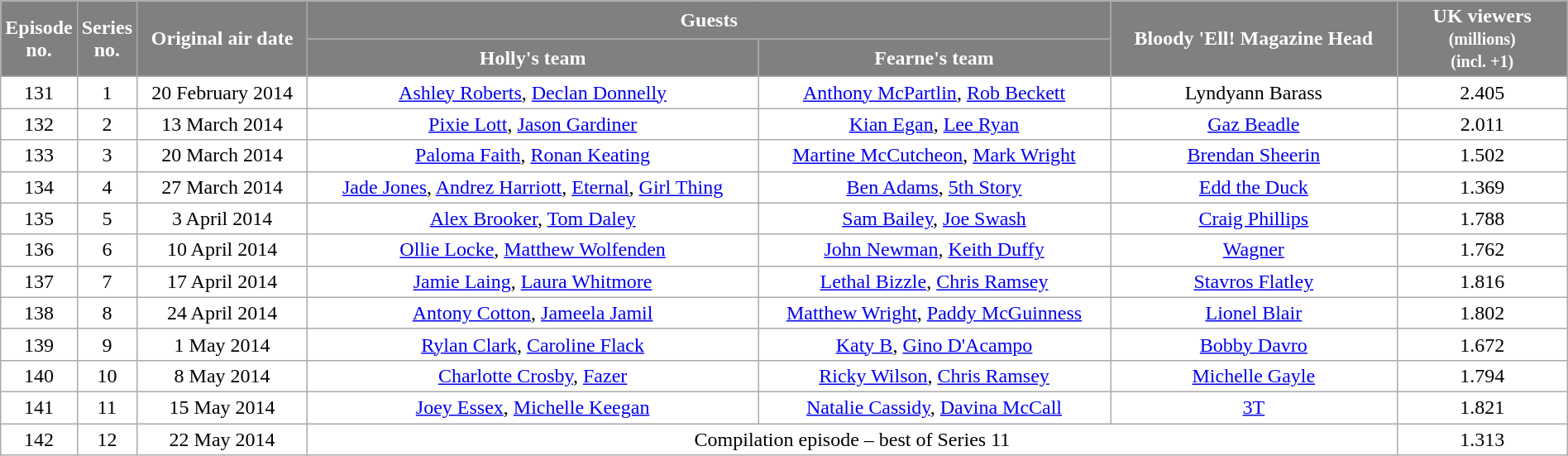<table class="wikitable" style="width:100%; background:#fff; text-align:center;">
<tr style="color:White">
<th rowspan="2" style="background:gray; width:20px;">Episode<br>no.</th>
<th rowspan="2" style="background:gray; width:20px;">Series<br>no.</th>
<th rowspan="2" style="background:gray; width:130px;">Original air date</th>
<th colspan="2" style="background:gray;">Guests</th>
<th rowspan="2" style="background:gray;">Bloody 'Ell! Magazine Head</th>
<th rowspan="2" style="background:gray; width:130px;">UK viewers <small>(millions)</small><br><small>(incl. +1)</small></th>
</tr>
<tr style="color:White">
<th style="background:gray;">Holly's team</th>
<th style="background:gray;">Fearne's team</th>
</tr>
<tr>
<td>131</td>
<td>1</td>
<td>20 February 2014</td>
<td><a href='#'>Ashley Roberts</a>, <a href='#'>Declan Donnelly</a></td>
<td><a href='#'>Anthony McPartlin</a>, <a href='#'>Rob Beckett</a></td>
<td>Lyndyann Barass</td>
<td>2.405</td>
</tr>
<tr>
<td>132</td>
<td>2</td>
<td>13 March 2014</td>
<td><a href='#'>Pixie Lott</a>, <a href='#'>Jason Gardiner</a></td>
<td><a href='#'>Kian Egan</a>, <a href='#'>Lee Ryan</a></td>
<td><a href='#'>Gaz Beadle</a></td>
<td>2.011</td>
</tr>
<tr>
<td>133</td>
<td>3</td>
<td>20 March 2014</td>
<td><a href='#'>Paloma Faith</a>, <a href='#'>Ronan Keating</a></td>
<td><a href='#'>Martine McCutcheon</a>, <a href='#'>Mark Wright</a></td>
<td><a href='#'>Brendan Sheerin</a></td>
<td>1.502</td>
</tr>
<tr>
<td>134</td>
<td>4</td>
<td>27 March 2014</td>
<td><a href='#'>Jade Jones</a>, <a href='#'>Andrez Harriott</a>, <a href='#'>Eternal</a>, <a href='#'>Girl Thing</a></td>
<td><a href='#'>Ben Adams</a>, <a href='#'>5th Story</a></td>
<td><a href='#'>Edd the Duck</a></td>
<td>1.369</td>
</tr>
<tr>
<td>135</td>
<td>5</td>
<td>3 April 2014</td>
<td><a href='#'>Alex Brooker</a>, <a href='#'>Tom Daley</a></td>
<td><a href='#'>Sam Bailey</a>, <a href='#'>Joe Swash</a></td>
<td><a href='#'>Craig Phillips</a></td>
<td>1.788</td>
</tr>
<tr>
<td>136</td>
<td>6</td>
<td>10 April 2014</td>
<td><a href='#'>Ollie Locke</a>, <a href='#'>Matthew Wolfenden</a></td>
<td><a href='#'>John Newman</a>, <a href='#'>Keith Duffy</a></td>
<td><a href='#'>Wagner</a></td>
<td>1.762</td>
</tr>
<tr>
<td>137</td>
<td>7</td>
<td>17 April 2014</td>
<td><a href='#'>Jamie Laing</a>, <a href='#'>Laura Whitmore</a></td>
<td><a href='#'>Lethal Bizzle</a>, <a href='#'>Chris Ramsey</a></td>
<td><a href='#'>Stavros Flatley</a></td>
<td>1.816</td>
</tr>
<tr>
<td>138</td>
<td>8</td>
<td>24 April 2014</td>
<td><a href='#'>Antony Cotton</a>, <a href='#'>Jameela Jamil</a></td>
<td><a href='#'>Matthew Wright</a>, <a href='#'>Paddy McGuinness</a></td>
<td><a href='#'>Lionel Blair</a></td>
<td>1.802</td>
</tr>
<tr>
<td>139</td>
<td>9</td>
<td>1 May 2014</td>
<td><a href='#'>Rylan Clark</a>, <a href='#'>Caroline Flack</a></td>
<td><a href='#'>Katy B</a>, <a href='#'>Gino D'Acampo</a></td>
<td><a href='#'>Bobby Davro</a></td>
<td>1.672</td>
</tr>
<tr>
<td>140</td>
<td>10</td>
<td>8 May 2014</td>
<td><a href='#'>Charlotte Crosby</a>, <a href='#'>Fazer</a></td>
<td><a href='#'>Ricky Wilson</a>, <a href='#'>Chris Ramsey</a></td>
<td><a href='#'>Michelle Gayle</a></td>
<td>1.794</td>
</tr>
<tr>
<td>141</td>
<td>11</td>
<td>15 May 2014</td>
<td><a href='#'>Joey Essex</a>, <a href='#'>Michelle Keegan</a></td>
<td><a href='#'>Natalie Cassidy</a>, <a href='#'>Davina McCall</a></td>
<td><a href='#'>3T</a></td>
<td>1.821</td>
</tr>
<tr>
<td>142</td>
<td>12</td>
<td>22 May 2014</td>
<td colspan=3>Compilation episode – best of Series 11</td>
<td>1.313</td>
</tr>
</table>
